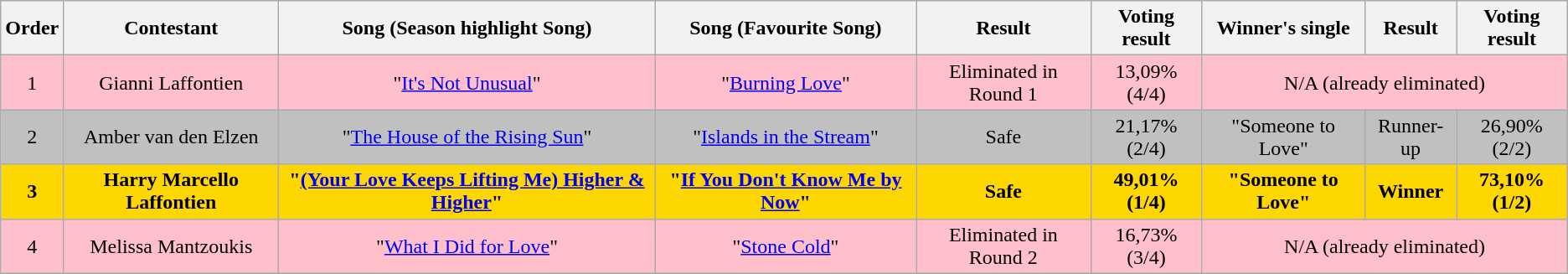<table class="wikitable" style="text-align:center;">
<tr>
<th>Order</th>
<th>Contestant</th>
<th>Song (Season highlight Song)</th>
<th>Song (Favourite Song)</th>
<th>Result</th>
<th>Voting result</th>
<th>Winner's single</th>
<th>Result</th>
<th>Voting result</th>
</tr>
<tr bgcolor="pink">
<td>1</td>
<td>Gianni Laffontien</td>
<td>"<a href='#'>It's Not Unusual</a>"</td>
<td>"<a href='#'>Burning Love</a>"</td>
<td>Eliminated in Round 1</td>
<td>13,09% (4/4)</td>
<td colspan="3">N/A (already eliminated)</td>
</tr>
<tr bgcolor="silver">
<td>2</td>
<td>Amber van den Elzen</td>
<td>"<a href='#'>The House of the Rising Sun</a>"</td>
<td>"<a href='#'>Islands in the Stream</a>"</td>
<td>Safe</td>
<td>21,17% (2/4)</td>
<td>"Someone to Love"</td>
<td>Runner-up</td>
<td>26,90% (2/2)</td>
</tr>
<tr bgcolor="gold">
<td><strong>3</strong></td>
<td><strong>Harry Marcello Laffontien</strong></td>
<td><strong>"<a href='#'>(Your Love Keeps Lifting Me) Higher & Higher</a>"</strong></td>
<td><strong>"<a href='#'>If You Don't Know Me by Now</a>"</strong></td>
<td><strong>Safe</strong></td>
<td><strong>49,01% (1/4)</strong></td>
<td><strong>"Someone to Love"</strong></td>
<td><strong>Winner</strong></td>
<td><strong>73,10% (1/2)</strong></td>
</tr>
<tr bgcolor="pink">
<td>4</td>
<td>Melissa Mantzoukis</td>
<td>"<a href='#'>What I Did for Love</a>"</td>
<td>"<a href='#'>Stone Cold</a>"</td>
<td>Eliminated in Round 2</td>
<td>16,73% (3/4)</td>
<td colspan="3">N/A (already eliminated)</td>
</tr>
<tr>
</tr>
</table>
